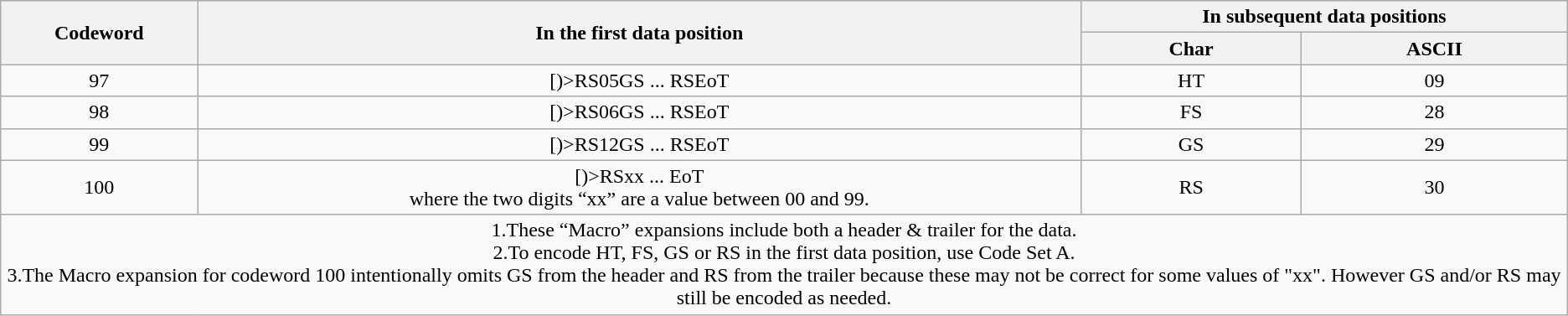<table class="wikitable" border="1" style="text-align:center">
<tr>
<th rowspan=2>Codeword</th>
<th rowspan=2>In the first data position</th>
<th colspan=2>In subsequent data positions</th>
</tr>
<tr>
<th>Char</th>
<th>ASCII</th>
</tr>
<tr>
<td>97</td>
<td>[)>RS05GS ... RSEoT</td>
<td>HT</td>
<td>09</td>
</tr>
<tr>
<td>98</td>
<td>[)>RS06GS ... RSEoT</td>
<td>FS</td>
<td>28</td>
</tr>
<tr>
<td>99</td>
<td>[)>RS12GS ... RSEoT</td>
<td>GS</td>
<td>29</td>
</tr>
<tr>
<td>100</td>
<td>[)>RSxx ... EoT <br>where the two digits “xx” are a value between 00 and 99.</td>
<td>RS</td>
<td>30</td>
</tr>
<tr>
<td colspan=4>1.These “Macro” expansions include both a header & trailer for the data.<br>2.To encode HT, FS, GS or RS in the first data position, use Code Set A.<br>3.The Macro expansion for codeword 100 intentionally omits GS from the header and RS from the trailer because these may not be correct for some values of "xx". However GS and/or RS may still be encoded as needed.</td>
</tr>
</table>
